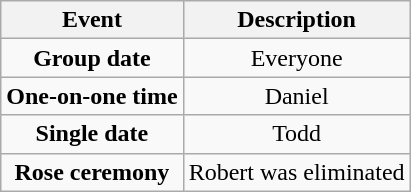<table class="wikitable sortable" style="text-align:center;">
<tr>
<th>Event</th>
<th>Description</th>
</tr>
<tr>
<td><strong>Group date</strong></td>
<td>Everyone</td>
</tr>
<tr>
<td><strong>One-on-one time</strong></td>
<td>Daniel</td>
</tr>
<tr>
<td><strong>Single date</strong></td>
<td>Todd</td>
</tr>
<tr>
<td><strong>Rose ceremony</strong></td>
<td>Robert was eliminated</td>
</tr>
</table>
